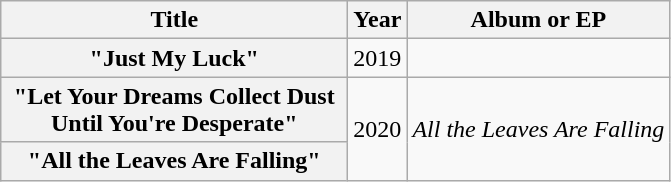<table class="wikitable plainrowheaders" style="text-align:center;">
<tr>
<th scope="col" style="width:14em;">Title</th>
<th scope="col">Year</th>
<th scope="col">Album or EP</th>
</tr>
<tr>
<th scope="row">"Just My Luck"<br></th>
<td>2019</td>
<td></td>
</tr>
<tr>
<th scope="row">"Let Your Dreams Collect Dust Until You're Desperate"<br></th>
<td rowspan="2">2020</td>
<td rowspan="2"><em>All the Leaves Are Falling</em></td>
</tr>
<tr>
<th scope="row">"All the Leaves Are Falling"<br></th>
</tr>
</table>
